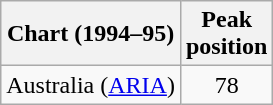<table class="wikitable">
<tr>
<th align="left">Chart (1994–95)</th>
<th align="left">Peak<br>position</th>
</tr>
<tr>
<td align="left">Australia (<a href='#'>ARIA</a>)</td>
<td style="text-align:center;">78</td>
</tr>
</table>
